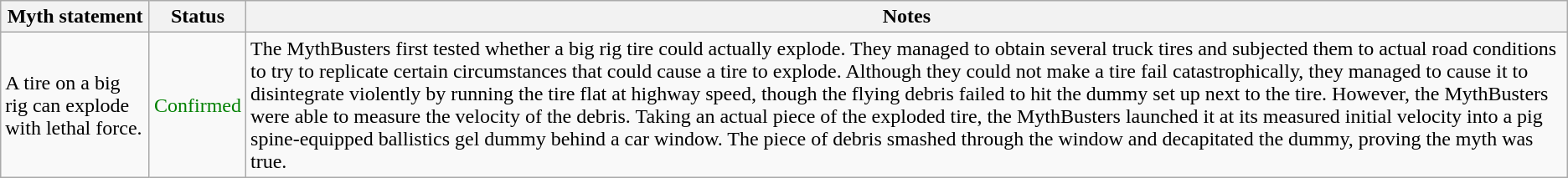<table class="wikitable plainrowheaders">
<tr>
<th>Myth statement</th>
<th>Status</th>
<th>Notes</th>
</tr>
<tr>
<td>A tire on a big rig can explode with lethal force.</td>
<td style="color:green">Confirmed</td>
<td>The MythBusters first tested whether a big rig tire could actually explode. They managed to obtain several truck tires and subjected them to actual road conditions to try to replicate certain circumstances that could cause a tire to explode. Although they could not make a tire fail catastrophically, they managed to cause it to disintegrate violently by running the tire flat at highway speed, though the flying debris failed to hit the dummy set up next to the tire. However, the MythBusters were able to measure the velocity of the debris. Taking an actual piece of the exploded tire, the MythBusters launched it at its measured initial velocity into a pig spine-equipped ballistics gel dummy behind a car window. The piece of debris smashed through the window and decapitated the dummy, proving the myth was true.</td>
</tr>
</table>
